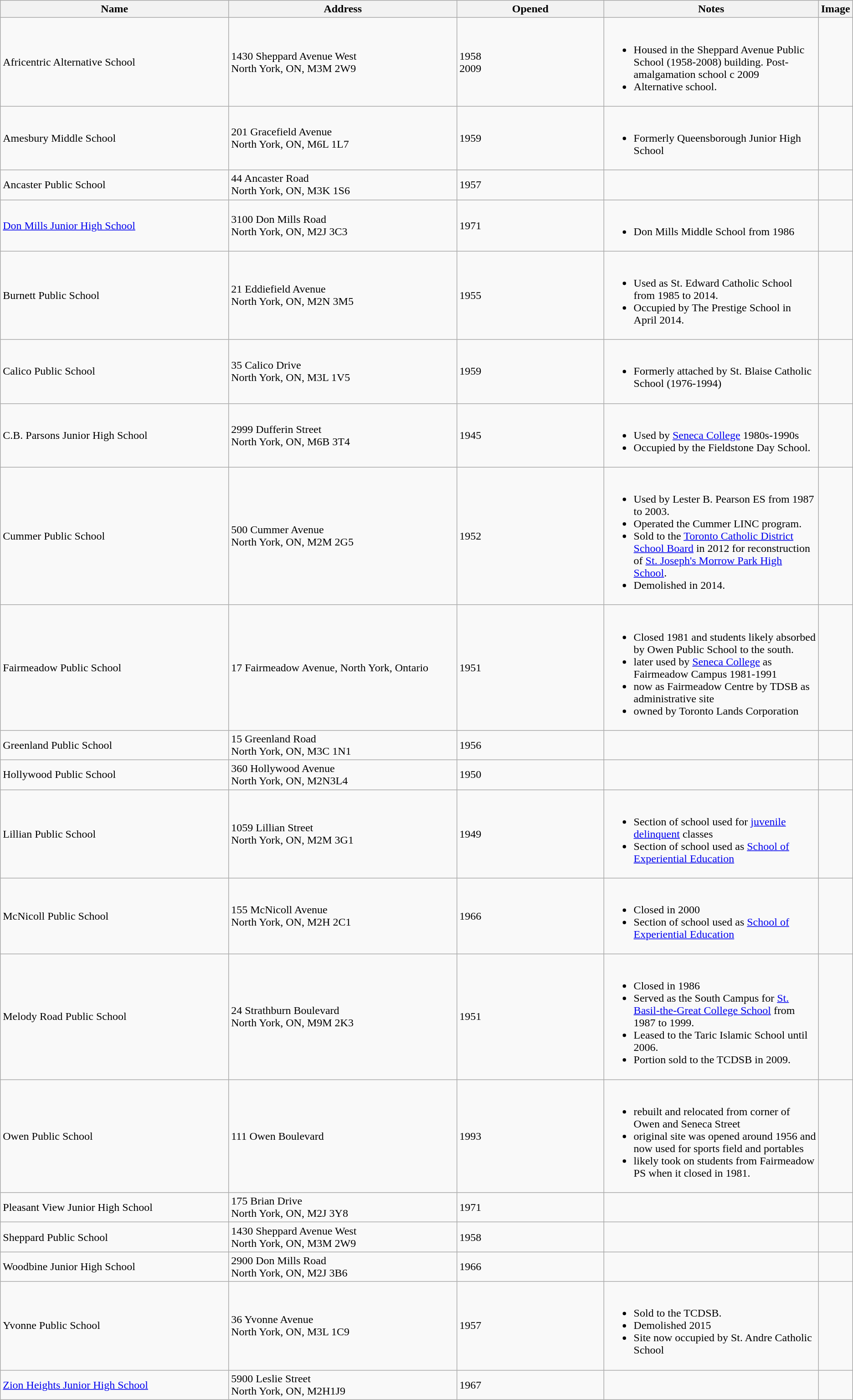<table class="wikitable sortable">
<tr>
<th width=28%>Name</th>
<th width=28%>Address</th>
<th width=18%>Opened</th>
<th width=35%>Notes</th>
<th width=7%>Image</th>
</tr>
<tr>
<td>Africentric Alternative School</td>
<td>1430 Sheppard Avenue West<br>North York, ON, M3M 2W9</td>
<td>1958 <br> 2009</td>
<td><br><ul><li>Housed in the Sheppard Avenue Public School (1958-2008) building. Post-amalgamation school c 2009</li><li>Alternative school.</li></ul></td>
<td></td>
</tr>
<tr>
<td>Amesbury Middle School</td>
<td>201 Gracefield Avenue<br>North York, ON, M6L 1L7</td>
<td>1959</td>
<td><br><ul><li>Formerly Queensborough Junior High School</li></ul></td>
<td></td>
</tr>
<tr>
<td>Ancaster Public School</td>
<td>44 Ancaster Road<br>North York, ON, M3K 1S6</td>
<td>1957</td>
<td></td>
<td></td>
</tr>
<tr>
<td><a href='#'>Don Mills Junior High School</a></td>
<td>3100 Don Mills Road<br>North York, ON, M2J 3C3</td>
<td>1971</td>
<td><br><ul><li>Don Mills Middle School from 1986</li></ul></td>
<td></td>
</tr>
<tr>
<td>Burnett Public School</td>
<td>21 Eddiefield Avenue<br>North York, ON, M2N 3M5</td>
<td>1955</td>
<td><br><ul><li>Used as St. Edward Catholic School from 1985 to 2014.</li><li>Occupied by The Prestige School in April 2014.</li></ul></td>
<td></td>
</tr>
<tr>
<td>Calico Public School</td>
<td>35 Calico Drive<br>North York, ON, M3L 1V5</td>
<td>1959</td>
<td><br><ul><li>Formerly attached by St. Blaise Catholic School (1976-1994)</li></ul></td>
<td></td>
</tr>
<tr>
<td>C.B. Parsons Junior High School</td>
<td>2999 Dufferin Street<br>North York, ON, M6B 3T4</td>
<td>1945</td>
<td><br><ul><li>Used by <a href='#'>Seneca College</a> 1980s-1990s</li><li>Occupied by the Fieldstone Day School.</li></ul></td>
<td></td>
</tr>
<tr>
<td>Cummer Public School</td>
<td>500 Cummer Avenue<br>North York, ON, M2M 2G5</td>
<td>1952</td>
<td><br><ul><li>Used by Lester B. Pearson ES from 1987 to 2003.</li><li>Operated the Cummer LINC program.</li><li>Sold to the <a href='#'>Toronto Catholic District School Board</a> in 2012 for reconstruction of <a href='#'>St. Joseph's Morrow Park High School</a>.</li><li>Demolished in 2014.</li></ul></td>
<td></td>
</tr>
<tr>
<td>Fairmeadow Public School</td>
<td>17 Fairmeadow Avenue, North York, Ontario</td>
<td>1951</td>
<td><br><ul><li>Closed 1981 and students likely absorbed by Owen Public School to the south.</li><li>later used by <a href='#'>Seneca College</a> as Fairmeadow Campus 1981-1991</li><li>now as Fairmeadow Centre by TDSB as administrative site</li><li>owned by Toronto Lands Corporation</li></ul></td>
<td></td>
</tr>
<tr>
<td>Greenland Public School</td>
<td>15 Greenland Road<br>North York, ON, M3C 1N1</td>
<td>1956</td>
<td></td>
<td></td>
</tr>
<tr>
<td>Hollywood Public School</td>
<td>360 Hollywood Avenue<br>North York, ON, M2N3L4</td>
<td>1950</td>
<td></td>
<td></td>
</tr>
<tr>
<td>Lillian Public School</td>
<td>1059 Lillian Street<br>North York, ON, M2M 3G1</td>
<td>1949</td>
<td><br><ul><li>Section of school used for <a href='#'>juvenile delinquent</a> classes</li><li>Section of school used as <a href='#'>School of Experiential Education</a></li></ul></td>
<td></td>
</tr>
<tr>
<td>McNicoll Public School</td>
<td>155 McNicoll Avenue<br>North York, ON, M2H 2C1</td>
<td>1966</td>
<td><br><ul><li>Closed in 2000</li><li>Section of school used as <a href='#'>School of Experiential Education</a></li></ul></td>
<td></td>
</tr>
<tr>
<td>Melody Road Public School</td>
<td>24 Strathburn Boulevard<br>North York, ON, M9M 2K3</td>
<td>1951</td>
<td><br><ul><li>Closed in 1986</li><li>Served as the South Campus for <a href='#'>St. Basil-the-Great College School</a> from 1987 to 1999.</li><li>Leased to the Taric Islamic School until 2006.</li><li>Portion sold to the TCDSB in 2009.</li></ul></td>
<td></td>
</tr>
<tr>
<td>Owen Public School</td>
<td>111 Owen Boulevard</td>
<td>1993</td>
<td><br><ul><li>rebuilt and relocated from corner of Owen and Seneca Street</li><li>original site was opened around 1956 and now used for sports field and portables</li><li>likely took on students from Fairmeadow PS when it closed in 1981.</li></ul></td>
<td></td>
</tr>
<tr>
<td>Pleasant View Junior High School</td>
<td>175 Brian Drive<br>North York, ON, M2J 3Y8</td>
<td>1971</td>
<td></td>
<td></td>
</tr>
<tr>
<td>Sheppard Public School</td>
<td>1430 Sheppard Avenue West<br>North York, ON, M3M 2W9</td>
<td>1958</td>
<td></td>
<td></td>
</tr>
<tr>
<td>Woodbine Junior High School</td>
<td>2900 Don Mills Road<br>North York, ON, M2J 3B6</td>
<td>1966</td>
<td></td>
<td></td>
</tr>
<tr>
<td>Yvonne Public School</td>
<td>36 Yvonne Avenue<br>North York, ON, M3L 1C9</td>
<td>1957</td>
<td><br><ul><li>Sold to the TCDSB.</li><li>Demolished 2015</li><li>Site now occupied by St. Andre Catholic School</li></ul></td>
<td></td>
</tr>
<tr>
<td><a href='#'>Zion Heights Junior High School</a></td>
<td>5900 Leslie Street<br>North York, ON, M2H1J9</td>
<td>1967</td>
<td></td>
<td></td>
</tr>
</table>
